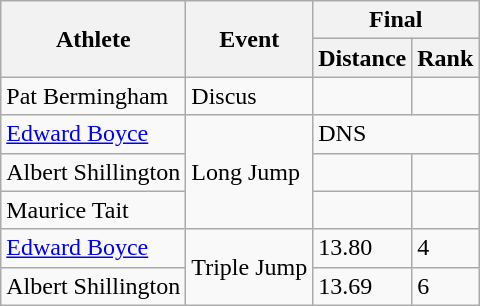<table class="wikitable">
<tr>
<th rowspan="2">Athlete</th>
<th rowspan="2">Event</th>
<th colspan="2">Final</th>
</tr>
<tr>
<th>Distance</th>
<th>Rank</th>
</tr>
<tr>
<td>Pat Bermingham</td>
<td>Discus</td>
<td></td>
<td></td>
</tr>
<tr>
<td><a href='#'>Edward Boyce</a></td>
<td rowspan="3">Long Jump</td>
<td colspan="2">DNS</td>
</tr>
<tr>
<td>Albert Shillington</td>
<td></td>
<td></td>
</tr>
<tr>
<td>Maurice Tait</td>
<td></td>
<td></td>
</tr>
<tr>
<td><a href='#'>Edward Boyce</a></td>
<td rowspan="2">Triple Jump</td>
<td>13.80</td>
<td>4</td>
</tr>
<tr>
<td>Albert Shillington</td>
<td>13.69</td>
<td>6</td>
</tr>
</table>
